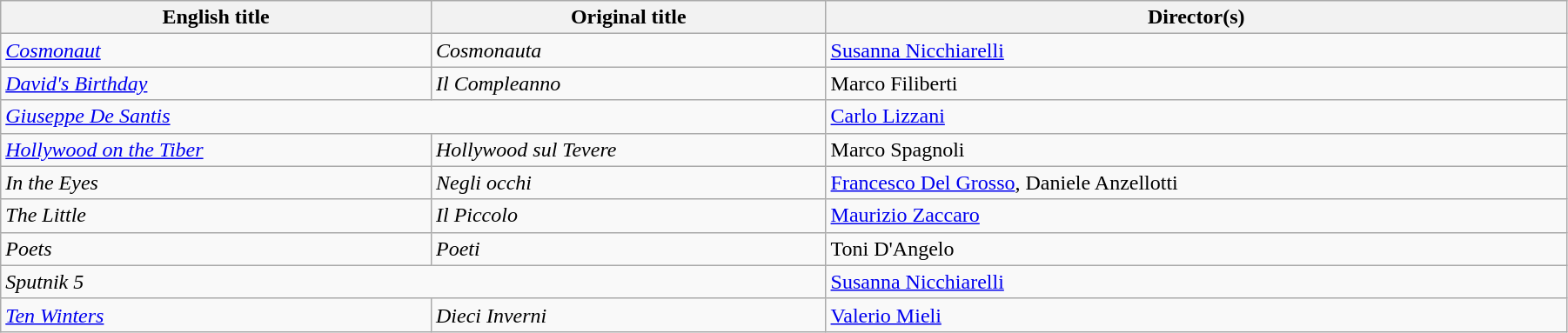<table class="wikitable" width="95%">
<tr>
<th>English title</th>
<th>Original title</th>
<th>Director(s)</th>
</tr>
<tr>
<td><em><a href='#'>Cosmonaut</a></em></td>
<td><em>Cosmonauta</em></td>
<td data-sort-value="Nicchiarelli"><a href='#'>Susanna Nicchiarelli</a></td>
</tr>
<tr>
<td><em><a href='#'>David's Birthday</a></em></td>
<td data-sort-value="Compleanno"><em>Il Compleanno</em></td>
<td data-sort-value="Filiberti">Marco Filiberti</td>
</tr>
<tr>
<td colspan=2><em><a href='#'>Giuseppe De Santis</a></em></td>
<td data-sort-value="Lizzani"><a href='#'>Carlo Lizzani</a></td>
</tr>
<tr>
<td><em><a href='#'>Hollywood on the Tiber</a></em></td>
<td><em>Hollywood sul Tevere</em></td>
<td data-sort-value="Spagnoli">Marco Spagnoli</td>
</tr>
<tr>
<td><em>In the Eyes</em></td>
<td><em>Negli occhi</em></td>
<td data-sort-value="Del Grosso"><a href='#'>Francesco Del Grosso</a>, Daniele Anzellotti</td>
</tr>
<tr>
<td data-sort-value="Little"><em>The Little</em></td>
<td data-sort-value="Piccolo"><em>Il Piccolo</em></td>
<td data-sort-value="Zaccaro"><a href='#'>Maurizio Zaccaro</a></td>
</tr>
<tr>
<td><em>Poets</em></td>
<td><em>Poeti</em></td>
<td data-sort-value="D Angelo">Toni D'Angelo</td>
</tr>
<tr>
<td colspan=2><em>Sputnik 5</em></td>
<td data-sort-value="Nicchiarelli"><a href='#'>Susanna Nicchiarelli</a></td>
</tr>
<tr>
<td><em><a href='#'>Ten Winters</a></em></td>
<td><em>Dieci Inverni</em></td>
<td data-sort-value="Mieli"><a href='#'>Valerio Mieli</a></td>
</tr>
</table>
